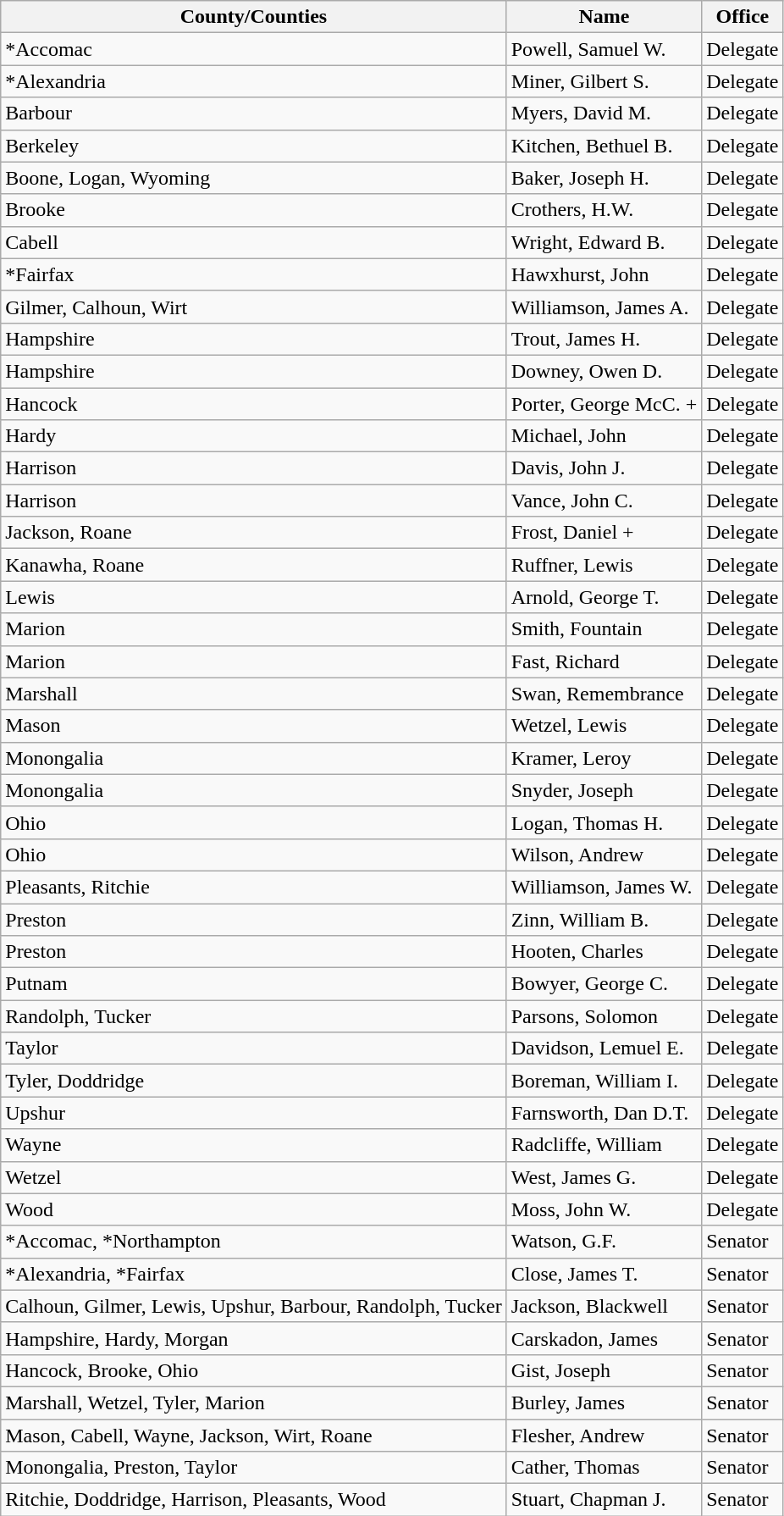<table class="wikitable sortable">
<tr>
<th>County/Counties</th>
<th>Name</th>
<th>Office</th>
</tr>
<tr>
<td>*Accomac</td>
<td>Powell, Samuel W.</td>
<td>Delegate</td>
</tr>
<tr>
<td>*Alexandria</td>
<td>Miner, Gilbert S.</td>
<td>Delegate</td>
</tr>
<tr>
<td>Barbour</td>
<td>Myers, David M.</td>
<td>Delegate</td>
</tr>
<tr>
<td>Berkeley</td>
<td>Kitchen, Bethuel B.</td>
<td>Delegate</td>
</tr>
<tr>
<td>Boone, Logan, Wyoming</td>
<td>Baker, Joseph H.</td>
<td>Delegate</td>
</tr>
<tr>
<td>Brooke</td>
<td>Crothers, H.W.</td>
<td>Delegate</td>
</tr>
<tr>
<td>Cabell</td>
<td>Wright, Edward B.</td>
<td>Delegate</td>
</tr>
<tr>
<td>*Fairfax</td>
<td>Hawxhurst, John</td>
<td>Delegate</td>
</tr>
<tr>
<td>Gilmer, Calhoun, Wirt</td>
<td>Williamson, James A.</td>
<td>Delegate</td>
</tr>
<tr>
<td>Hampshire</td>
<td>Trout, James H.</td>
<td>Delegate</td>
</tr>
<tr>
<td>Hampshire</td>
<td>Downey, Owen D.</td>
<td>Delegate</td>
</tr>
<tr>
<td>Hancock</td>
<td>Porter, George McC. +</td>
<td>Delegate</td>
</tr>
<tr>
<td>Hardy</td>
<td>Michael, John</td>
<td>Delegate</td>
</tr>
<tr>
<td>Harrison</td>
<td>Davis, John J.</td>
<td>Delegate</td>
</tr>
<tr>
<td>Harrison</td>
<td>Vance, John C.</td>
<td>Delegate</td>
</tr>
<tr>
<td>Jackson, Roane</td>
<td>Frost, Daniel +</td>
<td>Delegate</td>
</tr>
<tr>
<td>Kanawha, Roane</td>
<td>Ruffner, Lewis</td>
<td>Delegate</td>
</tr>
<tr>
<td>Lewis</td>
<td>Arnold, George T.</td>
<td>Delegate</td>
</tr>
<tr>
<td>Marion</td>
<td>Smith, Fountain</td>
<td>Delegate</td>
</tr>
<tr>
<td>Marion</td>
<td>Fast, Richard</td>
<td>Delegate</td>
</tr>
<tr>
<td>Marshall</td>
<td>Swan, Remembrance</td>
<td>Delegate</td>
</tr>
<tr>
<td>Mason</td>
<td>Wetzel, Lewis</td>
<td>Delegate</td>
</tr>
<tr>
<td>Monongalia</td>
<td>Kramer, Leroy</td>
<td>Delegate</td>
</tr>
<tr>
<td>Monongalia</td>
<td>Snyder, Joseph</td>
<td>Delegate</td>
</tr>
<tr>
<td>Ohio</td>
<td>Logan, Thomas H.</td>
<td>Delegate</td>
</tr>
<tr>
<td>Ohio</td>
<td>Wilson, Andrew</td>
<td>Delegate</td>
</tr>
<tr>
<td>Pleasants, Ritchie</td>
<td>Williamson, James W.</td>
<td>Delegate</td>
</tr>
<tr>
<td>Preston</td>
<td>Zinn, William B.</td>
<td>Delegate</td>
</tr>
<tr>
<td>Preston</td>
<td>Hooten, Charles</td>
<td>Delegate</td>
</tr>
<tr>
<td>Putnam</td>
<td>Bowyer, George C.</td>
<td>Delegate</td>
</tr>
<tr>
<td>Randolph, Tucker</td>
<td>Parsons, Solomon</td>
<td>Delegate</td>
</tr>
<tr>
<td>Taylor</td>
<td>Davidson, Lemuel E.</td>
<td>Delegate</td>
</tr>
<tr>
<td>Tyler, Doddridge</td>
<td>Boreman, William I.</td>
<td>Delegate</td>
</tr>
<tr>
<td>Upshur</td>
<td>Farnsworth, Dan D.T.</td>
<td>Delegate</td>
</tr>
<tr>
<td>Wayne</td>
<td>Radcliffe, William</td>
<td>Delegate</td>
</tr>
<tr>
<td>Wetzel</td>
<td>West, James G.</td>
<td>Delegate</td>
</tr>
<tr>
<td>Wood</td>
<td>Moss, John W.</td>
<td>Delegate</td>
</tr>
<tr>
<td>*Accomac, *Northampton</td>
<td>Watson, G.F.</td>
<td>Senator</td>
</tr>
<tr>
<td>*Alexandria, *Fairfax</td>
<td>Close, James T.</td>
<td>Senator</td>
</tr>
<tr>
<td>Calhoun, Gilmer, Lewis, Upshur, Barbour, Randolph, Tucker</td>
<td>Jackson, Blackwell</td>
<td>Senator</td>
</tr>
<tr>
<td>Hampshire, Hardy, Morgan</td>
<td>Carskadon, James</td>
<td>Senator</td>
</tr>
<tr>
<td>Hancock, Brooke, Ohio</td>
<td>Gist, Joseph</td>
<td>Senator</td>
</tr>
<tr>
<td>Marshall, Wetzel, Tyler, Marion</td>
<td>Burley, James</td>
<td>Senator</td>
</tr>
<tr>
<td>Mason, Cabell, Wayne, Jackson, Wirt, Roane</td>
<td>Flesher, Andrew</td>
<td>Senator</td>
</tr>
<tr>
<td>Monongalia, Preston, Taylor</td>
<td>Cather, Thomas</td>
<td>Senator</td>
</tr>
<tr>
<td>Ritchie, Doddridge, Harrison, Pleasants, Wood</td>
<td>Stuart, Chapman J.</td>
<td>Senator</td>
</tr>
</table>
